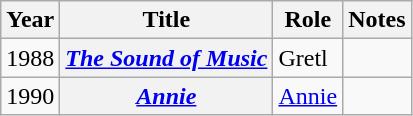<table class="wikitable sortable plainrowheaders">
<tr>
<th scope="col">Year</th>
<th scope="col">Title</th>
<th scope="col">Role</th>
<th scope="col" class="unsortable">Notes</th>
</tr>
<tr>
<td>1988</td>
<th scope="row"><em><a href='#'>The Sound of Music</a></em></th>
<td>Gretl</td>
<td></td>
</tr>
<tr>
<td>1990</td>
<th scope="row"><a href='#'><em>Annie</em></a></th>
<td><a href='#'>Annie</a></td>
<td></td>
</tr>
</table>
